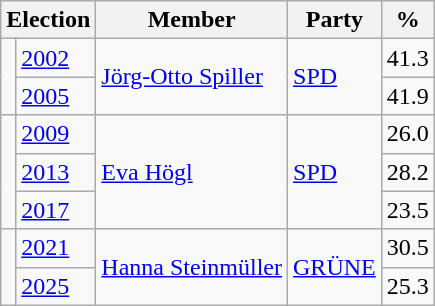<table class=wikitable>
<tr>
<th colspan=2>Election</th>
<th>Member</th>
<th>Party</th>
<th>%</th>
</tr>
<tr>
<td rowspan=2 bgcolor=></td>
<td><a href='#'>2002</a></td>
<td rowspan=2><a href='#'>Jörg-Otto Spiller</a></td>
<td rowspan=2><a href='#'>SPD</a></td>
<td align=right>41.3</td>
</tr>
<tr>
<td><a href='#'>2005</a></td>
<td align=right>41.9</td>
</tr>
<tr>
<td rowspan=3 bgcolor=></td>
<td><a href='#'>2009</a></td>
<td rowspan=3><a href='#'>Eva Högl</a></td>
<td rowspan=3><a href='#'>SPD</a></td>
<td align=right>26.0</td>
</tr>
<tr>
<td><a href='#'>2013</a></td>
<td align=right>28.2</td>
</tr>
<tr>
<td><a href='#'>2017</a></td>
<td align=right>23.5</td>
</tr>
<tr>
<td rowspan=2 bgcolor=></td>
<td><a href='#'>2021</a></td>
<td rowspan=2><a href='#'>Hanna Steinmüller</a></td>
<td rowspan=2><a href='#'>GRÜNE</a></td>
<td align=right>30.5</td>
</tr>
<tr>
<td><a href='#'>2025</a></td>
<td align=right>25.3</td>
</tr>
</table>
